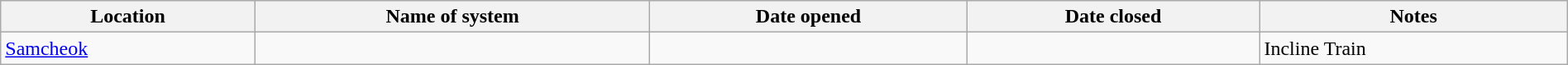<table class="wikitable" width=100%>
<tr>
<th>Location</th>
<th>Name of system</th>
<th>Date opened</th>
<th>Date closed</th>
<th>Notes</th>
</tr>
<tr>
<td><a href='#'>Samcheok</a></td>
<td></td>
<td></td>
<td></td>
<td>Incline Train</td>
</tr>
</table>
